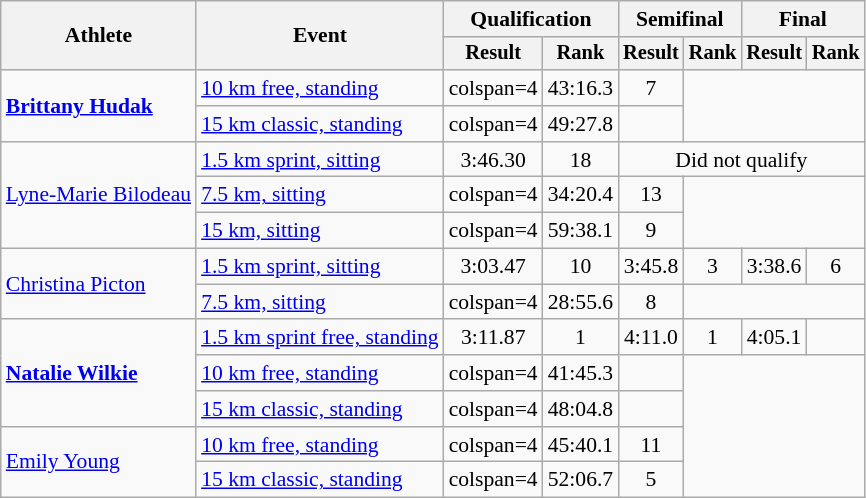<table class="wikitable" style="font-size:90%">
<tr>
<th rowspan=2>Athlete</th>
<th rowspan=2>Event</th>
<th colspan=2>Qualification</th>
<th colspan=2>Semifinal</th>
<th colspan=2>Final</th>
</tr>
<tr style="font-size:95%">
<th>Result</th>
<th>Rank</th>
<th>Result</th>
<th>Rank</th>
<th>Result</th>
<th>Rank</th>
</tr>
<tr align=center>
<td style="text-align:left;" rowspan="2"><strong><a href='#'>Brittany Hudak</a></strong></td>
<td align=left><a href='#'>10 km free, standing</a></td>
<td>colspan=4 </td>
<td>43:16.3</td>
<td>7</td>
</tr>
<tr align=center>
<td align=left><a href='#'>15 km classic, standing</a></td>
<td>colspan=4 </td>
<td>49:27.8</td>
<td></td>
</tr>
<tr align=center>
<td style="text-align:left;" rowspan="3"><a href='#'>Lyne-Marie Bilodeau</a></td>
<td align=left><a href='#'>1.5 km sprint, sitting</a></td>
<td>3:46.30</td>
<td>18</td>
<td colspan=4>Did not qualify</td>
</tr>
<tr align=center>
<td align=left><a href='#'>7.5 km, sitting</a></td>
<td>colspan=4 </td>
<td>34:20.4</td>
<td>13</td>
</tr>
<tr align=center>
<td align=left><a href='#'>15 km, sitting</a></td>
<td>colspan=4 </td>
<td>59:38.1</td>
<td>9</td>
</tr>
<tr align=center>
<td style="text-align:left;" rowspan="2"><a href='#'>Christina Picton</a></td>
<td align=left><a href='#'>1.5 km sprint, sitting</a></td>
<td>3:03.47</td>
<td>10</td>
<td>3:45.8</td>
<td>3</td>
<td>3:38.6</td>
<td>6</td>
</tr>
<tr align=center>
<td align=left><a href='#'>7.5 km, sitting</a></td>
<td>colspan=4 </td>
<td>28:55.6</td>
<td>8</td>
</tr>
<tr align=center>
<td style="text-align:left;" rowspan="3"><strong><a href='#'>Natalie Wilkie</a></strong></td>
<td align=left><a href='#'>1.5 km sprint free, standing</a></td>
<td>3:11.87</td>
<td>1</td>
<td>4:11.0</td>
<td>1</td>
<td>4:05.1</td>
<td></td>
</tr>
<tr align=center>
<td align=left><a href='#'>10 km free, standing</a></td>
<td>colspan=4 </td>
<td>41:45.3</td>
<td></td>
</tr>
<tr align=center>
<td align=left><a href='#'>15 km classic, standing</a></td>
<td>colspan=4 </td>
<td>48:04.8</td>
<td></td>
</tr>
<tr align=center>
<td style="text-align:left;" rowspan="2"><a href='#'>Emily Young</a></td>
<td align=left><a href='#'>10 km free, standing</a></td>
<td>colspan=4 </td>
<td>45:40.1</td>
<td>11</td>
</tr>
<tr align=center>
<td align=left><a href='#'>15 km classic, standing</a></td>
<td>colspan=4 </td>
<td>52:06.7</td>
<td>5</td>
</tr>
</table>
